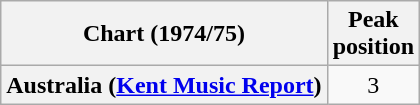<table class="wikitable sortable plainrowheaders">
<tr>
<th scope="col">Chart (1974/75)</th>
<th scope="col">Peak<br>position</th>
</tr>
<tr>
<th scope="row">Australia (<a href='#'>Kent Music Report</a>)</th>
<td style="text-align:center;">3</td>
</tr>
</table>
